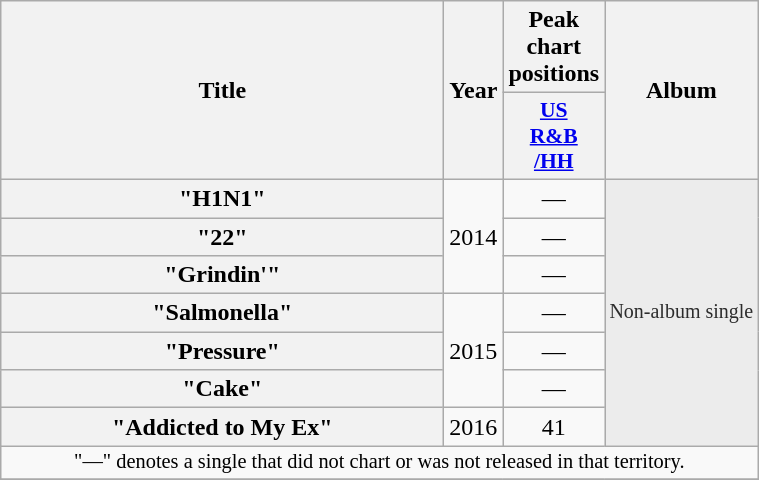<table class="wikitable plainrowheaders" style="text-align:center;">
<tr>
<th scope="col" rowspan="2" style="width:18em;">Title</th>
<th scope="col" rowspan="2" style="width:1em;">Year</th>
<th scope="col" colspan="1">Peak chart positions</th>
<th scope="col" rowspan="2">Album</th>
</tr>
<tr>
<th scope="col" style="width:3em;font-size:90%;"><a href='#'>US<br>R&B<br>/HH</a><br></th>
</tr>
<tr>
<th scope="row">"H1N1"</th>
<td rowspan="3">2014</td>
<td>—</td>
<td rowspan="7" style="background: #ececec; color: #2C2C2C; vertical-align: middle; font-size: smaller; text-align: center; " class="table-na">Non-album single</td>
</tr>
<tr>
<th scope="row">"22"</th>
<td rowspan="1">—</td>
</tr>
<tr>
<th scope="row">"Grindin'"</th>
<td rowspan="1">—</td>
</tr>
<tr>
<th scope="row">"Salmonella"</th>
<td rowspan="3">2015</td>
<td rowspan="1">—</td>
</tr>
<tr>
<th scope="row">"Pressure"</th>
<td rowspan="1">—</td>
</tr>
<tr>
<th scope="row">"Cake"</th>
<td rowspan="1">—</td>
</tr>
<tr>
<th scope="row">"Addicted to My Ex"</th>
<td>2016</td>
<td rowspan="1">41</td>
</tr>
<tr>
<td colspan="20" style="font-size:85%">"—" denotes a single that did not chart or was not released in that territory.</td>
</tr>
<tr>
</tr>
</table>
